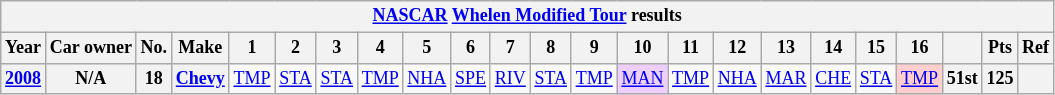<table class="wikitable" style="text-align:center; font-size:75%">
<tr>
<th colspan=38><a href='#'>NASCAR</a> <a href='#'>Whelen Modified Tour</a> results</th>
</tr>
<tr>
<th>Year</th>
<th>Car owner</th>
<th>No.</th>
<th>Make</th>
<th>1</th>
<th>2</th>
<th>3</th>
<th>4</th>
<th>5</th>
<th>6</th>
<th>7</th>
<th>8</th>
<th>9</th>
<th>10</th>
<th>11</th>
<th>12</th>
<th>13</th>
<th>14</th>
<th>15</th>
<th>16</th>
<th></th>
<th>Pts</th>
<th>Ref</th>
</tr>
<tr>
<th><a href='#'>2008</a></th>
<th>N/A</th>
<th>18</th>
<th><a href='#'>Chevy</a></th>
<td><a href='#'>TMP</a></td>
<td><a href='#'>STA</a></td>
<td><a href='#'>STA</a></td>
<td><a href='#'>TMP</a></td>
<td><a href='#'>NHA</a></td>
<td><a href='#'>SPE</a></td>
<td><a href='#'>RIV</a></td>
<td><a href='#'>STA</a></td>
<td><a href='#'>TMP</a></td>
<td style="background:#EFCFFF;"><a href='#'>MAN</a><br></td>
<td><a href='#'>TMP</a></td>
<td><a href='#'>NHA</a></td>
<td><a href='#'>MAR</a></td>
<td><a href='#'>CHE</a></td>
<td><a href='#'>STA</a></td>
<td style="background:#FFCFCF;"><a href='#'>TMP</a><br></td>
<th>51st</th>
<th>125</th>
<th></th>
</tr>
</table>
